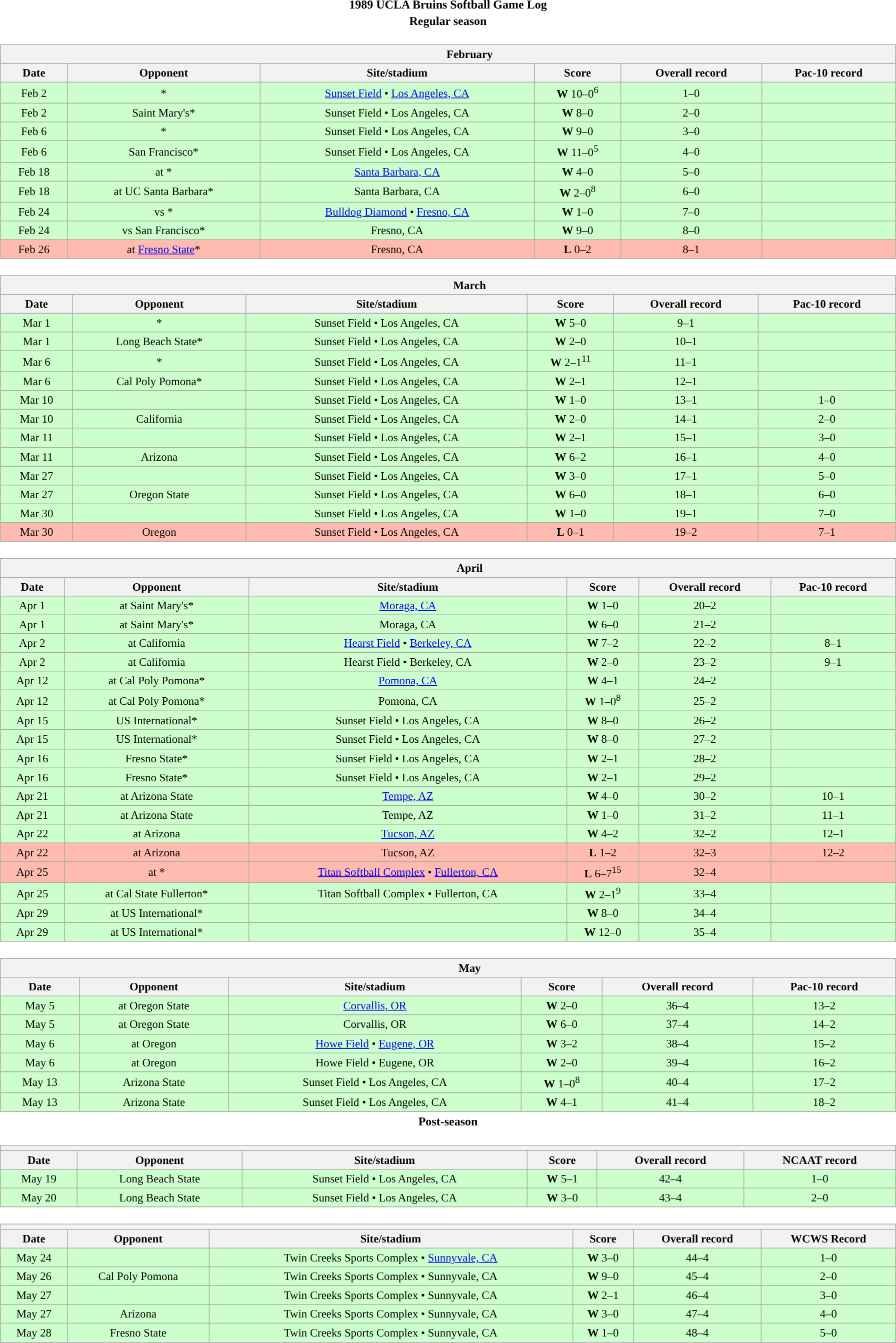<table class="toccolours" width=95% style="margin:1.5em auto; text-align:center;">
<tr>
<th colspan=2>1989 UCLA Bruins Softball Game Log</th>
</tr>
<tr>
<th colspan=2>Regular season</th>
</tr>
<tr valign="top">
<td><br><table class="wikitable collapsible collapsed" style="margin:auto; font-size:95%; width:100%">
<tr>
<th colspan=10 style="padding-left:4em;">February</th>
</tr>
<tr>
<th>Date</th>
<th>Opponent</th>
<th>Site/stadium</th>
<th>Score</th>
<th>Overall record</th>
<th>Pac-10 record</th>
</tr>
<tr bgcolor=ccffcc>
<td>Feb 2</td>
<td>*</td>
<td><a href='#'>Sunset Field</a> • <a href='#'>Los Angeles, CA</a></td>
<td><strong>W</strong> 10–0<sup>6</sup></td>
<td>1–0</td>
<td></td>
</tr>
<tr bgcolor=ccffcc>
<td>Feb 2</td>
<td>Saint Mary's*</td>
<td>Sunset Field • Los Angeles, CA</td>
<td><strong>W</strong> 8–0</td>
<td>2–0</td>
<td></td>
</tr>
<tr bgcolor=ccffcc>
<td>Feb 6</td>
<td>*</td>
<td>Sunset Field • Los Angeles, CA</td>
<td><strong>W</strong> 9–0</td>
<td>3–0</td>
<td></td>
</tr>
<tr bgcolor=ccffcc>
<td>Feb 6</td>
<td>San Francisco*</td>
<td>Sunset Field • Los Angeles, CA</td>
<td><strong>W</strong> 11–0<sup>5</sup></td>
<td>4–0</td>
<td></td>
</tr>
<tr bgcolor=ccffcc>
<td>Feb 18</td>
<td>at *</td>
<td><a href='#'>Santa Barbara, CA</a></td>
<td><strong>W</strong> 4–0</td>
<td>5–0</td>
<td></td>
</tr>
<tr bgcolor=ccffcc>
<td>Feb 18</td>
<td>at UC Santa Barbara*</td>
<td>Santa Barbara, CA</td>
<td><strong>W</strong> 2–0<sup>8</sup></td>
<td>6–0</td>
<td></td>
</tr>
<tr bgcolor=ccffcc>
<td>Feb 24</td>
<td>vs *</td>
<td><a href='#'>Bulldog Diamond</a> • <a href='#'>Fresno, CA</a></td>
<td><strong>W</strong> 1–0</td>
<td>7–0</td>
<td></td>
</tr>
<tr bgcolor=ccffcc>
<td>Feb 24</td>
<td>vs San Francisco*</td>
<td>Fresno, CA</td>
<td><strong>W</strong> 9–0</td>
<td>8–0</td>
<td></td>
</tr>
<tr bgcolor=ffbbb>
<td>Feb 26</td>
<td>at <a href='#'>Fresno State</a>*</td>
<td>Fresno, CA</td>
<td><strong>L</strong> 0–2</td>
<td>8–1</td>
<td></td>
</tr>
</table>
</td>
</tr>
<tr>
<td><br><table class="wikitable collapsible collapsed" style="margin:auto; font-size:95%; width:100%">
<tr>
<th colspan=10 style="padding-left:4em;">March</th>
</tr>
<tr>
<th>Date</th>
<th>Opponent</th>
<th>Site/stadium</th>
<th>Score</th>
<th>Overall record</th>
<th>Pac-10 record</th>
</tr>
<tr bgcolor=ccffcc>
<td>Mar 1</td>
<td>*</td>
<td>Sunset Field • Los Angeles, CA</td>
<td><strong>W</strong> 5–0</td>
<td>9–1</td>
<td></td>
</tr>
<tr bgcolor=ccffcc>
<td>Mar 1</td>
<td>Long Beach State*</td>
<td>Sunset Field • Los Angeles, CA</td>
<td><strong>W</strong> 2–0</td>
<td>10–1</td>
<td></td>
</tr>
<tr bgcolor=ccffcc>
<td>Mar 6</td>
<td>*</td>
<td>Sunset Field • Los Angeles, CA</td>
<td><strong>W</strong> 2–1<sup>11</sup></td>
<td>11–1</td>
<td></td>
</tr>
<tr bgcolor=ccffcc>
<td>Mar 6</td>
<td>Cal Poly Pomona*</td>
<td>Sunset Field • Los Angeles, CA</td>
<td><strong>W</strong> 2–1</td>
<td>12–1</td>
<td></td>
</tr>
<tr bgcolor=ccffcc>
<td>Mar 10</td>
<td></td>
<td>Sunset Field • Los Angeles, CA</td>
<td><strong>W</strong> 1–0</td>
<td>13–1</td>
<td>1–0</td>
</tr>
<tr bgcolor=ccffcc>
<td>Mar 10</td>
<td>California</td>
<td>Sunset Field • Los Angeles, CA</td>
<td><strong>W</strong> 2–0</td>
<td>14–1</td>
<td>2–0</td>
</tr>
<tr bgcolor=ccffcc>
<td>Mar 11</td>
<td></td>
<td>Sunset Field • Los Angeles, CA</td>
<td><strong>W</strong> 2–1</td>
<td>15–1</td>
<td>3–0</td>
</tr>
<tr bgcolor=ccffcc>
<td>Mar 11</td>
<td>Arizona</td>
<td>Sunset Field • Los Angeles, CA</td>
<td><strong>W</strong> 6–2</td>
<td>16–1</td>
<td>4–0</td>
</tr>
<tr bgcolor=ccffcc>
<td>Mar 27</td>
<td></td>
<td>Sunset Field • Los Angeles, CA</td>
<td><strong>W</strong> 3–0</td>
<td>17–1</td>
<td>5–0</td>
</tr>
<tr bgcolor=ccffcc>
<td>Mar 27</td>
<td>Oregon State</td>
<td>Sunset Field • Los Angeles, CA</td>
<td><strong>W</strong> 6–0</td>
<td>18–1</td>
<td>6–0</td>
</tr>
<tr bgcolor=ccffcc>
<td>Mar 30</td>
<td></td>
<td>Sunset Field • Los Angeles, CA</td>
<td><strong>W</strong> 1–0</td>
<td>19–1</td>
<td>7–0</td>
</tr>
<tr bgcolor=ffbbb>
<td>Mar 30</td>
<td>Oregon</td>
<td>Sunset Field • Los Angeles, CA</td>
<td><strong>L</strong> 0–1</td>
<td>19–2</td>
<td>7–1</td>
</tr>
</table>
</td>
</tr>
<tr>
<td><br><table class="wikitable collapsible collapsed" style="margin:auto; font-size:95%; width:100%">
<tr>
<th colspan=10 style="padding-left:4em;">April</th>
</tr>
<tr>
<th>Date</th>
<th>Opponent</th>
<th>Site/stadium</th>
<th>Score</th>
<th>Overall record</th>
<th>Pac-10 record</th>
</tr>
<tr bgcolor=ccffcc>
<td>Apr 1</td>
<td>at Saint Mary's*</td>
<td><a href='#'>Moraga, CA</a></td>
<td><strong>W</strong> 1–0</td>
<td>20–2</td>
<td></td>
</tr>
<tr bgcolor=ccffcc>
<td>Apr 1</td>
<td>at Saint Mary's*</td>
<td>Moraga, CA</td>
<td><strong>W</strong> 6–0</td>
<td>21–2</td>
<td></td>
</tr>
<tr bgcolor=ccffcc>
<td>Apr 2</td>
<td>at California</td>
<td><a href='#'>Hearst Field</a> • <a href='#'>Berkeley, CA</a></td>
<td><strong>W</strong> 7–2</td>
<td>22–2</td>
<td>8–1</td>
</tr>
<tr bgcolor=ccffcc>
<td>Apr 2</td>
<td>at California</td>
<td>Hearst Field • Berkeley, CA</td>
<td><strong>W</strong> 2–0</td>
<td>23–2</td>
<td>9–1</td>
</tr>
<tr bgcolor=ccffcc>
<td>Apr 12</td>
<td>at Cal Poly Pomona*</td>
<td><a href='#'>Pomona, CA</a></td>
<td><strong>W</strong> 4–1</td>
<td>24–2</td>
<td></td>
</tr>
<tr bgcolor=ccffcc>
<td>Apr 12</td>
<td>at Cal Poly Pomona*</td>
<td>Pomona, CA</td>
<td><strong>W</strong> 1–0<sup>8</sup></td>
<td>25–2</td>
<td></td>
</tr>
<tr bgcolor=ccffcc>
<td>Apr 15</td>
<td>US International*</td>
<td>Sunset Field • Los Angeles, CA</td>
<td><strong>W</strong> 8–0</td>
<td>26–2</td>
<td></td>
</tr>
<tr bgcolor=ccffcc>
<td>Apr 15</td>
<td>US International*</td>
<td>Sunset Field • Los Angeles, CA</td>
<td><strong>W</strong> 8–0</td>
<td>27–2</td>
<td></td>
</tr>
<tr bgcolor=ccffcc>
<td>Apr 16</td>
<td>Fresno State*</td>
<td>Sunset Field • Los Angeles, CA</td>
<td><strong>W</strong> 2–1</td>
<td>28–2</td>
<td></td>
</tr>
<tr bgcolor=ccffcc>
<td>Apr 16</td>
<td>Fresno State*</td>
<td>Sunset Field • Los Angeles, CA</td>
<td><strong>W</strong> 2–1</td>
<td>29–2</td>
<td></td>
</tr>
<tr bgcolor=ccffcc>
<td>Apr 21</td>
<td>at Arizona State</td>
<td><a href='#'>Tempe, AZ</a></td>
<td><strong>W</strong> 4–0</td>
<td>30–2</td>
<td>10–1</td>
</tr>
<tr bgcolor=ccffcc>
<td>Apr 21</td>
<td>at Arizona State</td>
<td>Tempe, AZ</td>
<td><strong>W</strong> 1–0</td>
<td>31–2</td>
<td>11–1</td>
</tr>
<tr bgcolor=ccffcc>
<td>Apr 22</td>
<td>at Arizona</td>
<td><a href='#'>Tucson, AZ</a></td>
<td><strong>W</strong> 4–2</td>
<td>32–2</td>
<td>12–1</td>
</tr>
<tr bgcolor=ffbbb>
<td>Apr 22</td>
<td>at Arizona</td>
<td>Tucson, AZ</td>
<td><strong>L</strong> 1–2</td>
<td>32–3</td>
<td>12–2</td>
</tr>
<tr bgcolor=ffbbb>
<td>Apr 25</td>
<td>at *</td>
<td><a href='#'>Titan Softball Complex</a> • <a href='#'>Fullerton, CA</a></td>
<td><strong>L</strong> 6–7<sup>15</sup></td>
<td>32–4</td>
<td></td>
</tr>
<tr bgcolor=ccffcc>
<td>Apr 25</td>
<td>at Cal State Fullerton*</td>
<td>Titan Softball Complex • Fullerton, CA</td>
<td><strong>W</strong> 2–1<sup>9</sup></td>
<td>33–4</td>
<td></td>
</tr>
<tr bgcolor=ccffcc>
<td>Apr 29</td>
<td>at US International*</td>
<td></td>
<td><strong>W</strong> 8–0</td>
<td>34–4</td>
<td></td>
</tr>
<tr bgcolor=ccffcc>
<td>Apr 29</td>
<td>at US International*</td>
<td></td>
<td><strong>W</strong> 12–0</td>
<td>35–4</td>
<td></td>
</tr>
</table>
</td>
</tr>
<tr>
<td><br><table class="wikitable collapsible collapsed" style="margin:auto; font-size:95%; width:100%">
<tr>
<th colspan=10 style="padding-left:4em;">May</th>
</tr>
<tr>
<th>Date</th>
<th>Opponent</th>
<th>Site/stadium</th>
<th>Score</th>
<th>Overall record</th>
<th>Pac-10 record</th>
</tr>
<tr bgcolor=ccffcc>
<td>May 5</td>
<td>at Oregon State</td>
<td><a href='#'>Corvallis, OR</a></td>
<td><strong>W</strong> 2–0</td>
<td>36–4</td>
<td>13–2</td>
</tr>
<tr bgcolor=ccffcc>
<td>May 5</td>
<td>at Oregon State</td>
<td>Corvallis, OR</td>
<td><strong>W</strong> 6–0</td>
<td>37–4</td>
<td>14–2</td>
</tr>
<tr bgcolor=ccffcc>
<td>May 6</td>
<td>at Oregon</td>
<td><a href='#'>Howe Field</a> • <a href='#'>Eugene, OR</a></td>
<td><strong>W</strong> 3–2</td>
<td>38–4</td>
<td>15–2</td>
</tr>
<tr bgcolor=ccffcc>
<td>May 6</td>
<td>at Oregon</td>
<td>Howe Field • Eugene, OR</td>
<td><strong>W</strong> 2–0</td>
<td>39–4</td>
<td>16–2</td>
</tr>
<tr bgcolor=ccffcc>
<td>May 13</td>
<td>Arizona State</td>
<td>Sunset Field • Los Angeles, CA</td>
<td><strong>W</strong> 1–0<sup>8</sup></td>
<td>40–4</td>
<td>17–2</td>
</tr>
<tr bgcolor=ccffcc>
<td>May 13</td>
<td>Arizona State</td>
<td>Sunset Field • Los Angeles, CA</td>
<td><strong>W</strong> 4–1</td>
<td>41–4</td>
<td>18–2</td>
</tr>
</table>
</td>
</tr>
<tr>
<th colspan=2>Post-season</th>
</tr>
<tr>
<td><br><table class="wikitable collapsible collapsed" style="margin:auto; font-size:95%; width:100%">
<tr>
<th colspan=10 style="padding-left:4em;"><a href='#'></a></th>
</tr>
<tr>
<th>Date</th>
<th>Opponent</th>
<th>Site/stadium</th>
<th>Score</th>
<th>Overall record</th>
<th>NCAAT record</th>
</tr>
<tr bgcolor=ccffcc>
<td>May 19</td>
<td>Long Beach State</td>
<td>Sunset Field • Los Angeles, CA</td>
<td><strong>W</strong> 5–1</td>
<td>42–4</td>
<td>1–0</td>
</tr>
<tr bgcolor=ccffcc>
<td>May 20</td>
<td>Long Beach State</td>
<td>Sunset Field • Los Angeles, CA</td>
<td><strong>W</strong> 3–0</td>
<td>43–4</td>
<td>2–0</td>
</tr>
</table>
</td>
</tr>
<tr>
<td><br><table class="wikitable collapsible collapsed" style="margin:auto; font-size:95%; width:100%">
<tr>
<th colspan=10 style="padding-left:4em;"><a href='#'></a></th>
</tr>
<tr>
<th>Date</th>
<th>Opponent</th>
<th>Site/stadium</th>
<th>Score</th>
<th>Overall record</th>
<th>WCWS Record</th>
</tr>
<tr bgcolor=ccffcc>
<td>May 24</td>
<td></td>
<td>Twin Creeks Sports Complex • <a href='#'>Sunnyvale, CA</a></td>
<td><strong>W</strong> 3–0</td>
<td>44–4</td>
<td>1–0</td>
</tr>
<tr bgcolor=ccffcc>
<td>May 26</td>
<td>Cal Poly Pomona</td>
<td>Twin Creeks Sports Complex • Sunnyvale, CA</td>
<td><strong>W</strong> 9–0</td>
<td>45–4</td>
<td>2–0</td>
</tr>
<tr bgcolor=ccffcc>
<td>May 27</td>
<td></td>
<td>Twin Creeks Sports Complex • Sunnyvale, CA</td>
<td><strong>W</strong> 2–1</td>
<td>46–4</td>
<td>3–0</td>
</tr>
<tr bgcolor=ccffcc>
<td>May 27</td>
<td>Arizona</td>
<td>Twin Creeks Sports Complex • Sunnyvale, CA</td>
<td><strong>W</strong> 3–0</td>
<td>47–4</td>
<td>4–0</td>
</tr>
<tr bgcolor=ccffcc>
<td>May 28</td>
<td>Fresno State</td>
<td>Twin Creeks Sports Complex • Sunnyvale, CA</td>
<td><strong>W</strong> 1–0</td>
<td>48–4</td>
<td>5–0</td>
</tr>
</table>
</td>
</tr>
</table>
